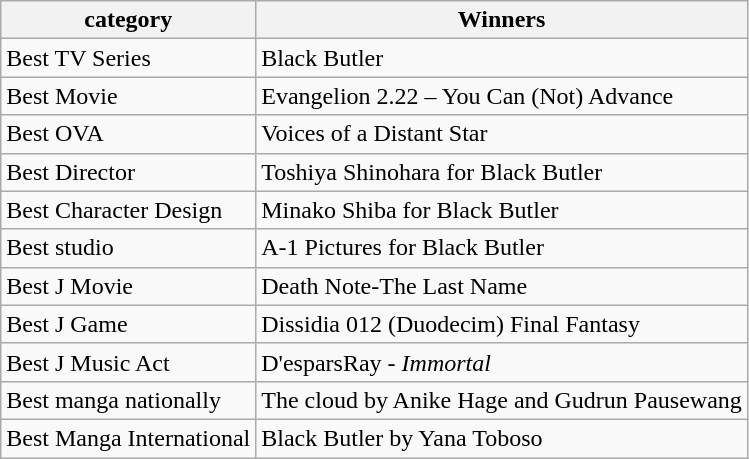<table class="wikitable">
<tr>
<th>category</th>
<th>Winners  </th>
</tr>
<tr>
<td>Best TV Series</td>
<td>Black Butler</td>
</tr>
<tr>
<td>Best Movie</td>
<td>Evangelion 2.22 – You Can (Not) Advance</td>
</tr>
<tr>
<td>Best OVA</td>
<td>Voices of a Distant Star</td>
</tr>
<tr>
<td>Best Director</td>
<td>Toshiya Shinohara for Black Butler</td>
</tr>
<tr>
<td>Best Character Design</td>
<td>Minako Shiba for Black Butler</td>
</tr>
<tr>
<td>Best studio</td>
<td>A-1 Pictures for Black Butler</td>
</tr>
<tr>
<td>Best J Movie</td>
<td>Death Note-The Last Name</td>
</tr>
<tr>
<td>Best J Game</td>
<td>Dissidia 012 (Duodecim) Final Fantasy</td>
</tr>
<tr>
<td>Best J Music Act</td>
<td>D'esparsRay - <em>Immortal</em></td>
</tr>
<tr>
<td>Best manga nationally</td>
<td>The cloud by Anike Hage and Gudrun Pausewang</td>
</tr>
<tr>
<td>Best Manga International</td>
<td>Black Butler by Yana Toboso</td>
</tr>
</table>
